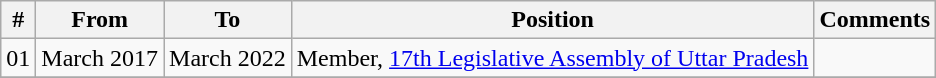<table class="wikitable sortable">
<tr>
<th>#</th>
<th>From</th>
<th>To</th>
<th>Position</th>
<th>Comments</th>
</tr>
<tr>
<td>01</td>
<td>March 2017</td>
<td>March 2022</td>
<td>Member, <a href='#'>17th Legislative Assembly of Uttar Pradesh</a></td>
<td></td>
</tr>
<tr>
</tr>
</table>
